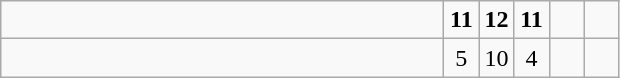<table class="wikitable">
<tr>
<td style="width:18em"></td>
<td align=center style="width:1em"><strong>11</strong></td>
<td align=center style="width:1em"><strong>12</strong></td>
<td align=center style="width:1em"><strong>11</strong></td>
<td align=center style="width:1em"></td>
<td align=center style="width:1em"></td>
</tr>
<tr>
<td style="width:18em"></td>
<td align=center style="width:1em">5</td>
<td align=center style="width:1em">10</td>
<td align=center style="width:1em">4</td>
<td align=center style="width:1em"></td>
<td align=center style="width:1em"></td>
</tr>
</table>
